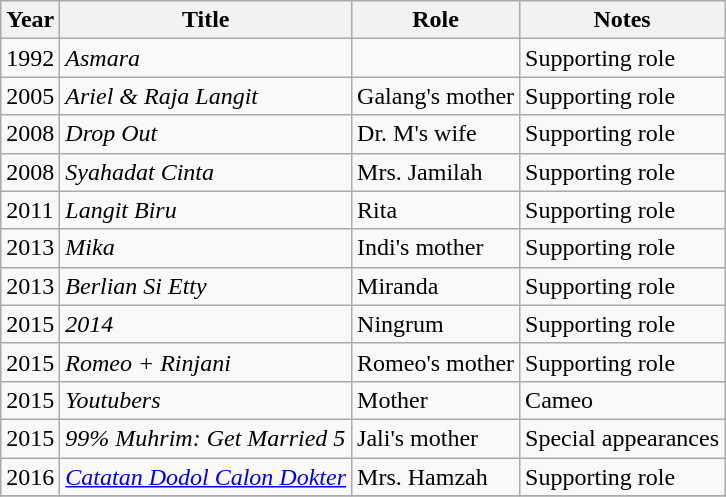<table class="wikitable">
<tr>
<th>Year</th>
<th>Title</th>
<th>Role</th>
<th>Notes</th>
</tr>
<tr>
<td>1992</td>
<td><em>Asmara</em></td>
<td></td>
<td>Supporting role</td>
</tr>
<tr>
<td>2005</td>
<td><em>Ariel & Raja Langit</em></td>
<td>Galang's mother</td>
<td>Supporting role</td>
</tr>
<tr>
<td>2008</td>
<td><em>Drop Out</em></td>
<td>Dr. M's wife</td>
<td>Supporting role</td>
</tr>
<tr>
<td>2008</td>
<td><em>Syahadat Cinta</em></td>
<td>Mrs. Jamilah</td>
<td>Supporting role</td>
</tr>
<tr>
<td>2011</td>
<td><em>Langit Biru</em></td>
<td>Rita</td>
<td>Supporting role</td>
</tr>
<tr>
<td>2013</td>
<td><em>Mika</em></td>
<td>Indi's mother</td>
<td>Supporting role</td>
</tr>
<tr>
<td>2013</td>
<td><em>Berlian Si Etty</em></td>
<td>Miranda</td>
<td>Supporting role</td>
</tr>
<tr>
<td>2015</td>
<td><em>2014</em></td>
<td>Ningrum</td>
<td>Supporting role</td>
</tr>
<tr>
<td>2015</td>
<td><em>Romeo + Rinjani</em></td>
<td>Romeo's mother</td>
<td>Supporting role</td>
</tr>
<tr>
<td>2015</td>
<td><em>Youtubers</em></td>
<td>Mother</td>
<td>Cameo</td>
</tr>
<tr>
<td>2015</td>
<td><em>99% Muhrim: Get Married 5</em></td>
<td>Jali's mother</td>
<td>Special appearances</td>
</tr>
<tr>
<td>2016</td>
<td><em><a href='#'>Catatan Dodol Calon Dokter</a></em></td>
<td>Mrs. Hamzah</td>
<td>Supporting role</td>
</tr>
<tr>
</tr>
</table>
